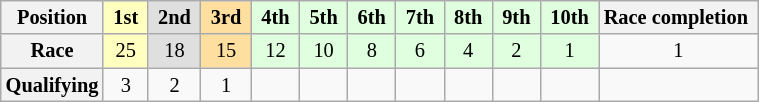<table class="wikitable" style="font-size: 85%; text-align:center">
<tr>
<th>Position</th>
<th style="background-color:#ffffbf"> 1st </th>
<th style="background-color:#dfdfdf"> 2nd </th>
<th style="background-color:#ffdf9f"> 3rd </th>
<th style="background-color:#dfffdf"> 4th </th>
<th style="background-color:#dfffdf"> 5th </th>
<th style="background-color:#dfffdf"> 6th </th>
<th style="background-color:#dfffdf"> 7th </th>
<th style="background-color:#dfffdf"> 8th </th>
<th style="background-color:#dfffdf"> 9th </th>
<th style="background-color:#dfffdf"> 10th </th>
<th>Race completion </th>
</tr>
<tr>
<th>Race</th>
<td style="background-color:#ffffbf">25</td>
<td style="background-color:#dfdfdf">18</td>
<td style="background-color:#ffdf9f">15</td>
<td style="background-color:#dfffdf">12</td>
<td style="background-color:#dfffdf">10</td>
<td style="background-color:#dfffdf">8</td>
<td style="background-color:#dfffdf">6</td>
<td style="background-color:#dfffdf">4</td>
<td style="background-color:#dfffdf">2</td>
<td style="background-color:#dfffdf">1</td>
<td>1</td>
</tr>
<tr>
<th>Qualifying</th>
<td>3</td>
<td>2</td>
<td>1</td>
<td></td>
<td></td>
<td></td>
<td></td>
<td></td>
<td></td>
<td></td>
</tr>
</table>
